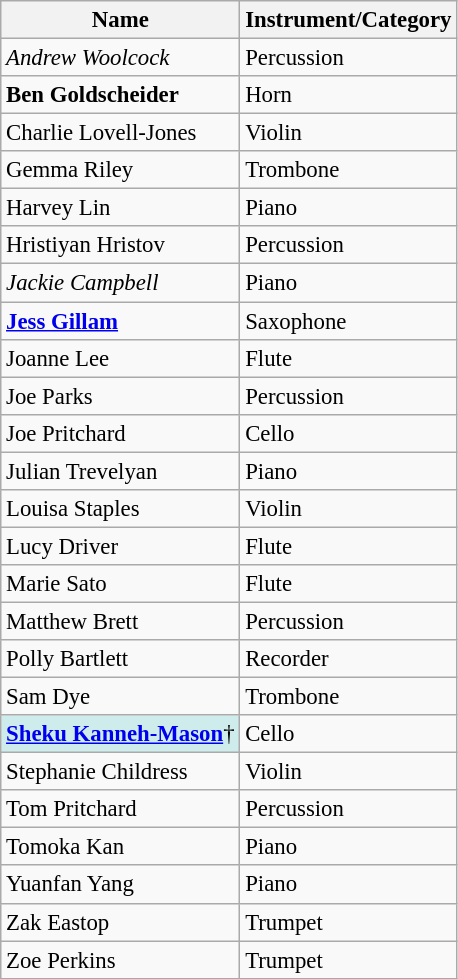<table class="wikitable sortable" style="font-size: 95%">
<tr>
<th>Name</th>
<th>Instrument/Category</th>
</tr>
<tr>
<td><em>Andrew Woolcock</em></td>
<td>Percussion</td>
</tr>
<tr>
<td><strong>Ben Goldscheider</strong></td>
<td>Horn</td>
</tr>
<tr>
<td>Charlie Lovell-Jones</td>
<td>Violin</td>
</tr>
<tr>
<td>Gemma Riley</td>
<td>Trombone</td>
</tr>
<tr>
<td>Harvey Lin</td>
<td>Piano</td>
</tr>
<tr>
<td>Hristiyan Hristov</td>
<td>Percussion</td>
</tr>
<tr>
<td><em>Jackie Campbell</em></td>
<td>Piano</td>
</tr>
<tr>
<td><strong><a href='#'>Jess Gillam</a></strong></td>
<td>Saxophone</td>
</tr>
<tr>
<td>Joanne Lee</td>
<td>Flute</td>
</tr>
<tr>
<td>Joe Parks</td>
<td>Percussion</td>
</tr>
<tr>
<td>Joe Pritchard</td>
<td>Cello</td>
</tr>
<tr>
<td>Julian Trevelyan</td>
<td>Piano</td>
</tr>
<tr>
<td>Louisa Staples</td>
<td>Violin</td>
</tr>
<tr>
<td>Lucy Driver</td>
<td>Flute</td>
</tr>
<tr>
<td>Marie Sato</td>
<td>Flute</td>
</tr>
<tr>
<td>Matthew Brett</td>
<td>Percussion</td>
</tr>
<tr>
<td>Polly Bartlett</td>
<td>Recorder</td>
</tr>
<tr>
<td>Sam Dye</td>
<td>Trombone</td>
</tr>
<tr>
<td bgcolor="#CFECEC"><strong><a href='#'>Sheku Kanneh-Mason</a></strong>†</td>
<td>Cello</td>
</tr>
<tr>
<td>Stephanie Childress</td>
<td>Violin</td>
</tr>
<tr>
<td>Tom Pritchard</td>
<td>Percussion</td>
</tr>
<tr>
<td>Tomoka Kan</td>
<td>Piano</td>
</tr>
<tr>
<td>Yuanfan Yang</td>
<td>Piano</td>
</tr>
<tr>
<td>Zak Eastop</td>
<td>Trumpet</td>
</tr>
<tr>
<td>Zoe Perkins</td>
<td>Trumpet</td>
</tr>
</table>
